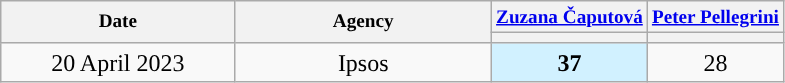<table class="wikitable" style="text-align:center;">
<tr style="font-size:80%;">
<th style="width:150px;" rowspan="2">Date</th>
<th style="width:165px;" rowspan="2">Agency</th>
<th><a href='#'>Zuzana Čaputová</a></th>
<th><a href='#'>Peter Pellegrini</a></th>
</tr>
<tr>
<th style="background:"></th>
<th style="background:"></th>
</tr>
<tr>
<td>20 April 2023</td>
<td>Ipsos</td>
<td style="background:#D1F1FF"><strong>37</strong></td>
<td>28</td>
</tr>
</table>
